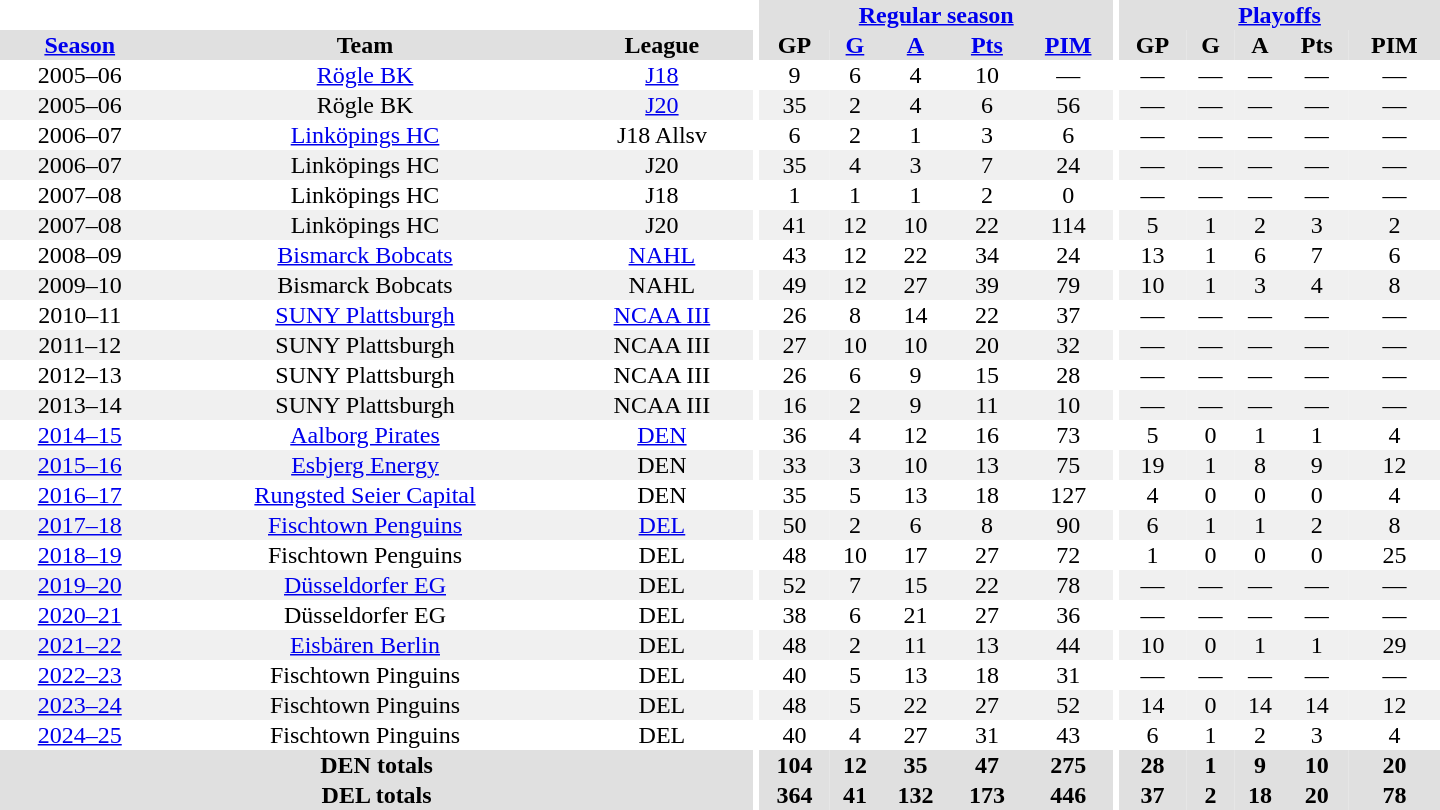<table border="0" cellpadding="1" cellspacing="0" style="text-align:center; width:60em">
<tr bgcolor="#e0e0e0">
<th colspan="3" bgcolor="#ffffff"></th>
<th rowspan="99" bgcolor="#ffffff"></th>
<th colspan="5"><a href='#'>Regular season</a></th>
<th rowspan="99" bgcolor="#ffffff"></th>
<th colspan="5"><a href='#'>Playoffs</a></th>
</tr>
<tr bgcolor="#e0e0e0">
<th><a href='#'>Season</a></th>
<th>Team</th>
<th>League</th>
<th>GP</th>
<th><a href='#'>G</a></th>
<th><a href='#'>A</a></th>
<th><a href='#'>Pts</a></th>
<th><a href='#'>PIM</a></th>
<th>GP</th>
<th>G</th>
<th>A</th>
<th>Pts</th>
<th>PIM</th>
</tr>
<tr>
<td>2005–06</td>
<td><a href='#'>Rögle BK</a></td>
<td><a href='#'>J18</a></td>
<td>9</td>
<td>6</td>
<td>4</td>
<td>10</td>
<td>—</td>
<td>—</td>
<td>—</td>
<td>—</td>
<td>—</td>
<td>—</td>
</tr>
<tr bgcolor="#f0f0f0">
<td>2005–06</td>
<td>Rögle BK</td>
<td><a href='#'>J20</a></td>
<td>35</td>
<td>2</td>
<td>4</td>
<td>6</td>
<td>56</td>
<td>—</td>
<td>—</td>
<td>—</td>
<td>—</td>
<td>—</td>
</tr>
<tr>
<td>2006–07</td>
<td><a href='#'>Linköpings HC</a></td>
<td>J18 Allsv</td>
<td>6</td>
<td>2</td>
<td>1</td>
<td>3</td>
<td>6</td>
<td>—</td>
<td>—</td>
<td>—</td>
<td>—</td>
<td>—</td>
</tr>
<tr bgcolor="#f0f0f0">
<td>2006–07</td>
<td>Linköpings HC</td>
<td>J20</td>
<td>35</td>
<td>4</td>
<td>3</td>
<td>7</td>
<td>24</td>
<td>—</td>
<td>—</td>
<td>—</td>
<td>—</td>
<td>—</td>
</tr>
<tr>
<td>2007–08</td>
<td>Linköpings HC</td>
<td>J18</td>
<td>1</td>
<td>1</td>
<td>1</td>
<td>2</td>
<td>0</td>
<td>—</td>
<td>—</td>
<td>—</td>
<td>—</td>
<td>—</td>
</tr>
<tr bgcolor="#f0f0f0">
<td>2007–08</td>
<td>Linköpings HC</td>
<td>J20</td>
<td>41</td>
<td>12</td>
<td>10</td>
<td>22</td>
<td>114</td>
<td>5</td>
<td>1</td>
<td>2</td>
<td>3</td>
<td>2</td>
</tr>
<tr>
<td>2008–09</td>
<td><a href='#'>Bismarck Bobcats</a></td>
<td><a href='#'>NAHL</a></td>
<td>43</td>
<td>12</td>
<td>22</td>
<td>34</td>
<td>24</td>
<td>13</td>
<td>1</td>
<td>6</td>
<td>7</td>
<td>6</td>
</tr>
<tr bgcolor="#f0f0f0">
<td>2009–10</td>
<td>Bismarck Bobcats</td>
<td>NAHL</td>
<td>49</td>
<td>12</td>
<td>27</td>
<td>39</td>
<td>79</td>
<td>10</td>
<td>1</td>
<td>3</td>
<td>4</td>
<td>8</td>
</tr>
<tr>
<td>2010–11</td>
<td><a href='#'>SUNY Plattsburgh</a></td>
<td><a href='#'>NCAA III</a></td>
<td>26</td>
<td>8</td>
<td>14</td>
<td>22</td>
<td>37</td>
<td>—</td>
<td>—</td>
<td>—</td>
<td>—</td>
<td>—</td>
</tr>
<tr bgcolor="#f0f0f0">
<td>2011–12</td>
<td>SUNY Plattsburgh</td>
<td>NCAA III</td>
<td>27</td>
<td>10</td>
<td>10</td>
<td>20</td>
<td>32</td>
<td>—</td>
<td>—</td>
<td>—</td>
<td>—</td>
<td>—</td>
</tr>
<tr>
<td>2012–13</td>
<td>SUNY Plattsburgh</td>
<td>NCAA III</td>
<td>26</td>
<td>6</td>
<td>9</td>
<td>15</td>
<td>28</td>
<td>—</td>
<td>—</td>
<td>—</td>
<td>—</td>
<td>—</td>
</tr>
<tr bgcolor="#f0f0f0">
<td>2013–14</td>
<td>SUNY Plattsburgh</td>
<td>NCAA III</td>
<td>16</td>
<td>2</td>
<td>9</td>
<td>11</td>
<td>10</td>
<td>—</td>
<td>—</td>
<td>—</td>
<td>—</td>
<td>—</td>
</tr>
<tr>
<td><a href='#'>2014–15</a></td>
<td><a href='#'>Aalborg Pirates</a></td>
<td><a href='#'>DEN</a></td>
<td>36</td>
<td>4</td>
<td>12</td>
<td>16</td>
<td>73</td>
<td>5</td>
<td>0</td>
<td>1</td>
<td>1</td>
<td>4</td>
</tr>
<tr bgcolor="#f0f0f0">
<td><a href='#'>2015–16</a></td>
<td><a href='#'>Esbjerg Energy</a></td>
<td>DEN</td>
<td>33</td>
<td>3</td>
<td>10</td>
<td>13</td>
<td>75</td>
<td>19</td>
<td>1</td>
<td>8</td>
<td>9</td>
<td>12</td>
</tr>
<tr>
<td><a href='#'>2016–17</a></td>
<td><a href='#'>Rungsted Seier Capital</a></td>
<td>DEN</td>
<td>35</td>
<td>5</td>
<td>13</td>
<td>18</td>
<td>127</td>
<td>4</td>
<td>0</td>
<td>0</td>
<td>0</td>
<td>4</td>
</tr>
<tr bgcolor="#f0f0f0">
<td><a href='#'>2017–18</a></td>
<td><a href='#'>Fischtown Penguins</a></td>
<td><a href='#'>DEL</a></td>
<td>50</td>
<td>2</td>
<td>6</td>
<td>8</td>
<td>90</td>
<td>6</td>
<td>1</td>
<td>1</td>
<td>2</td>
<td>8</td>
</tr>
<tr>
<td><a href='#'>2018–19</a></td>
<td>Fischtown Penguins</td>
<td>DEL</td>
<td>48</td>
<td>10</td>
<td>17</td>
<td>27</td>
<td>72</td>
<td>1</td>
<td>0</td>
<td>0</td>
<td>0</td>
<td>25</td>
</tr>
<tr bgcolor="#f0f0f0">
<td><a href='#'>2019–20</a></td>
<td><a href='#'>Düsseldorfer EG</a></td>
<td>DEL</td>
<td>52</td>
<td>7</td>
<td>15</td>
<td>22</td>
<td>78</td>
<td>—</td>
<td>—</td>
<td>—</td>
<td>—</td>
<td>—</td>
</tr>
<tr>
<td><a href='#'>2020–21</a></td>
<td>Düsseldorfer EG</td>
<td>DEL</td>
<td>38</td>
<td>6</td>
<td>21</td>
<td>27</td>
<td>36</td>
<td>—</td>
<td>—</td>
<td>—</td>
<td>—</td>
<td>—</td>
</tr>
<tr bgcolor="#f0f0f0">
<td><a href='#'>2021–22</a></td>
<td><a href='#'>Eisbären Berlin</a></td>
<td>DEL</td>
<td>48</td>
<td>2</td>
<td>11</td>
<td>13</td>
<td>44</td>
<td>10</td>
<td>0</td>
<td>1</td>
<td>1</td>
<td>29</td>
</tr>
<tr>
<td><a href='#'>2022–23</a></td>
<td>Fischtown Pinguins</td>
<td>DEL</td>
<td>40</td>
<td>5</td>
<td>13</td>
<td>18</td>
<td>31</td>
<td>—</td>
<td>—</td>
<td>—</td>
<td>—</td>
<td>—</td>
</tr>
<tr bgcolor="#f0f0f0">
<td><a href='#'>2023–24</a></td>
<td>Fischtown Pinguins</td>
<td>DEL</td>
<td>48</td>
<td>5</td>
<td>22</td>
<td>27</td>
<td>52</td>
<td>14</td>
<td>0</td>
<td>14</td>
<td>14</td>
<td>12</td>
</tr>
<tr>
<td><a href='#'>2024–25</a></td>
<td>Fischtown Pinguins</td>
<td>DEL</td>
<td>40</td>
<td>4</td>
<td>27</td>
<td>31</td>
<td>43</td>
<td>6</td>
<td>1</td>
<td>2</td>
<td>3</td>
<td>4</td>
</tr>
<tr bgcolor="#e0e0e0">
<th colspan="3">DEN totals</th>
<th>104</th>
<th>12</th>
<th>35</th>
<th>47</th>
<th>275</th>
<th>28</th>
<th>1</th>
<th>9</th>
<th>10</th>
<th>20</th>
</tr>
<tr bgcolor="#e0e0e0">
<th colspan="3">DEL totals</th>
<th>364</th>
<th>41</th>
<th>132</th>
<th>173</th>
<th>446</th>
<th>37</th>
<th>2</th>
<th>18</th>
<th>20</th>
<th>78</th>
</tr>
</table>
